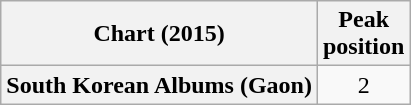<table class="wikitable plainrowheaders" style="text-align:center">
<tr>
<th scope="col">Chart (2015)</th>
<th scope="col">Peak<br>position</th>
</tr>
<tr>
<th scope="row">South Korean Albums (Gaon)</th>
<td>2</td>
</tr>
</table>
